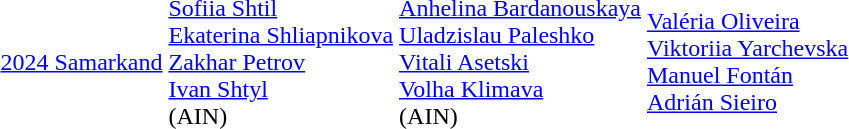<table>
<tr>
<td><a href='#'>2024 Samarkand</a></td>
<td><a href='#'>Sofiia Shtil</a><br><a href='#'>Ekaterina Shliapnikova</a><br><a href='#'>Zakhar Petrov</a><br><a href='#'>Ivan Shtyl</a><br>(AIN)</td>
<td><a href='#'>Anhelina Bardanouskaya</a><br><a href='#'>Uladzislau Paleshko</a><br><a href='#'>Vitali Asetski</a><br><a href='#'>Volha Klimava</a><br>(AIN)</td>
<td><a href='#'>Valéria Oliveira</a><br><a href='#'>Viktoriia Yarchevska</a><br><a href='#'>Manuel Fontán</a><br><a href='#'>Adrián Sieiro</a><br></td>
</tr>
</table>
